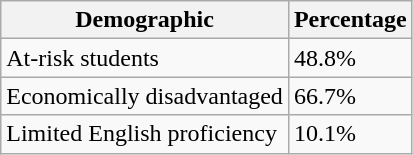<table class="wikitable">
<tr>
<th>Demographic</th>
<th>Percentage</th>
</tr>
<tr>
<td>At-risk students</td>
<td>48.8%</td>
</tr>
<tr>
<td>Economically disadvantaged</td>
<td>66.7%</td>
</tr>
<tr>
<td>Limited English proficiency</td>
<td>10.1%</td>
</tr>
</table>
